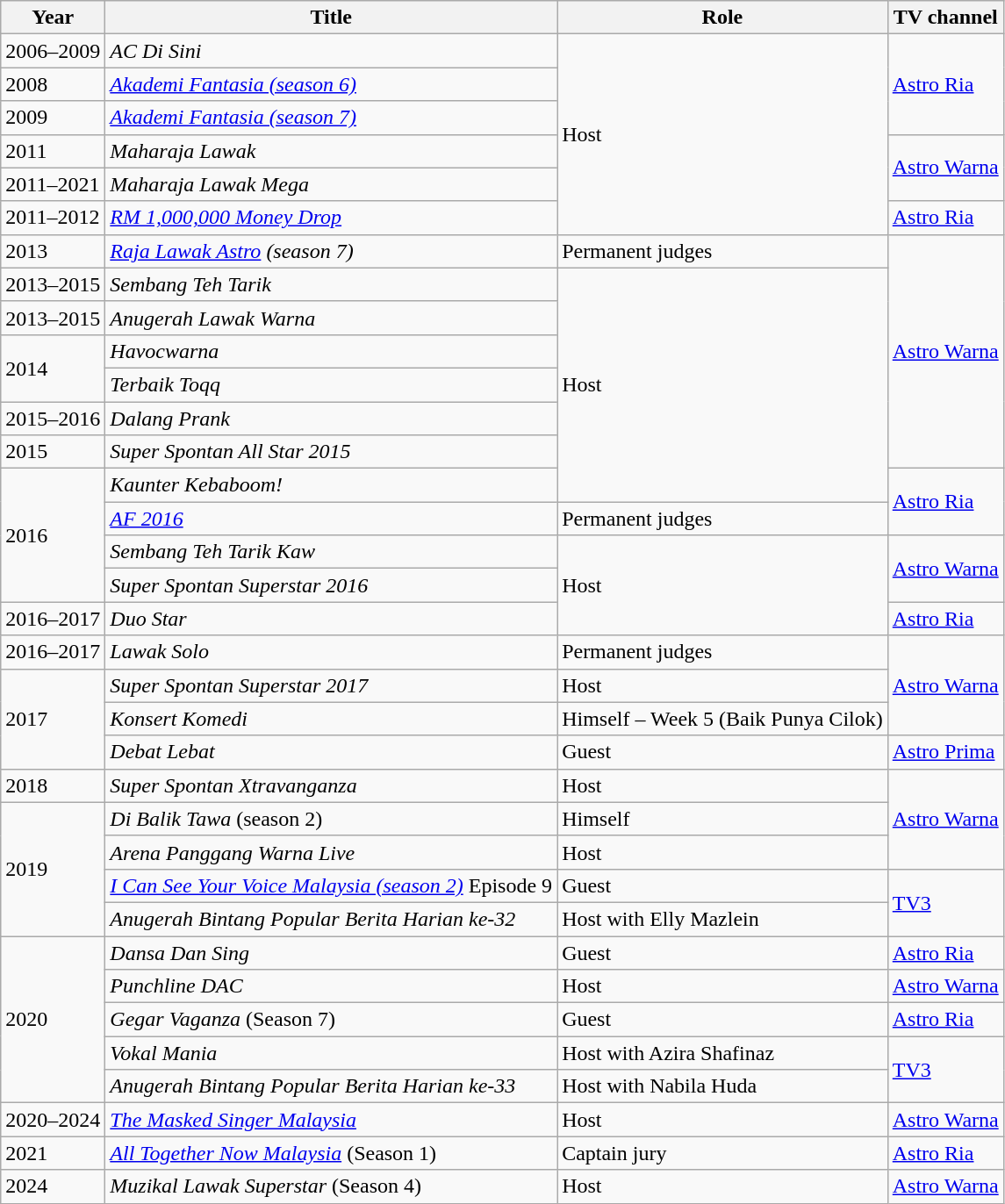<table class="wikitable">
<tr>
<th>Year</th>
<th>Title</th>
<th>Role</th>
<th>TV channel</th>
</tr>
<tr>
<td>2006–2009</td>
<td><em>AC Di Sini</em></td>
<td rowspan="6">Host</td>
<td rowspan="3"><a href='#'>Astro Ria</a></td>
</tr>
<tr>
<td>2008</td>
<td><em><a href='#'>Akademi Fantasia (season 6)</a></em></td>
</tr>
<tr>
<td>2009</td>
<td><em><a href='#'>Akademi Fantasia (season 7)</a></em></td>
</tr>
<tr>
<td>2011</td>
<td><em>Maharaja Lawak</em></td>
<td rowspan="2"><a href='#'>Astro Warna</a></td>
</tr>
<tr>
<td>2011–2021</td>
<td><em>Maharaja Lawak Mega</em></td>
</tr>
<tr>
<td>2011–2012</td>
<td><em><a href='#'>RM 1,000,000 Money Drop</a></em></td>
<td><a href='#'>Astro Ria</a></td>
</tr>
<tr>
<td>2013</td>
<td><em><a href='#'>Raja Lawak Astro</a> (season 7)</em></td>
<td>Permanent judges</td>
<td rowspan="7"><a href='#'>Astro Warna</a></td>
</tr>
<tr>
<td>2013–2015</td>
<td><em>Sembang Teh Tarik</em></td>
<td rowspan="7">Host</td>
</tr>
<tr>
<td>2013–2015</td>
<td><em>Anugerah Lawak Warna</em></td>
</tr>
<tr>
<td rowspan="2">2014</td>
<td><em>Havocwarna</em></td>
</tr>
<tr>
<td><em>Terbaik Toqq</em></td>
</tr>
<tr>
<td>2015–2016</td>
<td><em>Dalang Prank</em></td>
</tr>
<tr>
<td>2015</td>
<td><em>Super Spontan All Star 2015</em></td>
</tr>
<tr>
<td rowspan="4">2016</td>
<td><em>Kaunter Kebaboom!</em></td>
<td rowspan="2"><a href='#'>Astro Ria</a></td>
</tr>
<tr>
<td><em><a href='#'>AF 2016</a></em></td>
<td>Permanent judges</td>
</tr>
<tr>
<td><em>Sembang Teh Tarik Kaw</em></td>
<td rowspan="3">Host</td>
<td rowspan="2"><a href='#'>Astro Warna</a></td>
</tr>
<tr>
<td><em>Super Spontan Superstar 2016</em></td>
</tr>
<tr>
<td>2016–2017</td>
<td><em>Duo Star</em></td>
<td><a href='#'>Astro Ria</a></td>
</tr>
<tr>
<td>2016–2017</td>
<td><em>Lawak Solo</em></td>
<td>Permanent judges</td>
<td rowspan="3"><a href='#'>Astro Warna</a></td>
</tr>
<tr>
<td rowspan="3">2017</td>
<td><em>Super Spontan Superstar 2017</em></td>
<td>Host</td>
</tr>
<tr>
<td><em>Konsert Komedi</em></td>
<td>Himself – Week 5 (Baik Punya Cilok)</td>
</tr>
<tr>
<td><em>Debat Lebat</em></td>
<td>Guest</td>
<td><a href='#'>Astro Prima</a></td>
</tr>
<tr>
<td>2018</td>
<td><em>Super Spontan Xtravanganza</em></td>
<td>Host</td>
<td rowspan="3"><a href='#'>Astro Warna</a></td>
</tr>
<tr>
<td rowspan="4">2019</td>
<td><em>Di Balik Tawa</em> (season 2)</td>
<td>Himself</td>
</tr>
<tr>
<td><em>Arena Panggang Warna Live</em></td>
<td>Host</td>
</tr>
<tr>
<td><em><a href='#'>I Can See Your Voice Malaysia (season 2)</a></em> Episode 9</td>
<td>Guest</td>
<td rowspan="2"><a href='#'>TV3</a></td>
</tr>
<tr>
<td><em>Anugerah Bintang Popular Berita Harian ke-32</em></td>
<td>Host with Elly Mazlein</td>
</tr>
<tr>
<td rowspan="5">2020</td>
<td><em>Dansa Dan Sing</em></td>
<td>Guest</td>
<td><a href='#'>Astro Ria</a></td>
</tr>
<tr>
<td><em>Punchline DAC</em></td>
<td>Host</td>
<td><a href='#'>Astro Warna</a></td>
</tr>
<tr>
<td><em>Gegar Vaganza</em> (Season 7)</td>
<td>Guest</td>
<td><a href='#'>Astro Ria</a></td>
</tr>
<tr>
<td><em>Vokal Mania</em></td>
<td>Host with Azira Shafinaz</td>
<td rowspan="2"><a href='#'>TV3</a></td>
</tr>
<tr>
<td><em>Anugerah Bintang Popular Berita Harian ke-33</em></td>
<td>Host with Nabila Huda</td>
</tr>
<tr>
<td>2020–2024</td>
<td><em><a href='#'>The Masked Singer Malaysia</a></em></td>
<td>Host</td>
<td><a href='#'>Astro Warna</a></td>
</tr>
<tr>
<td>2021</td>
<td><em><a href='#'>All Together Now Malaysia</a></em> (Season 1)</td>
<td>Captain jury</td>
<td><a href='#'>Astro Ria</a></td>
</tr>
<tr>
<td>2024</td>
<td><em>Muzikal Lawak Superstar</em> (Season 4)</td>
<td>Host</td>
<td><a href='#'>Astro Warna</a></td>
</tr>
</table>
